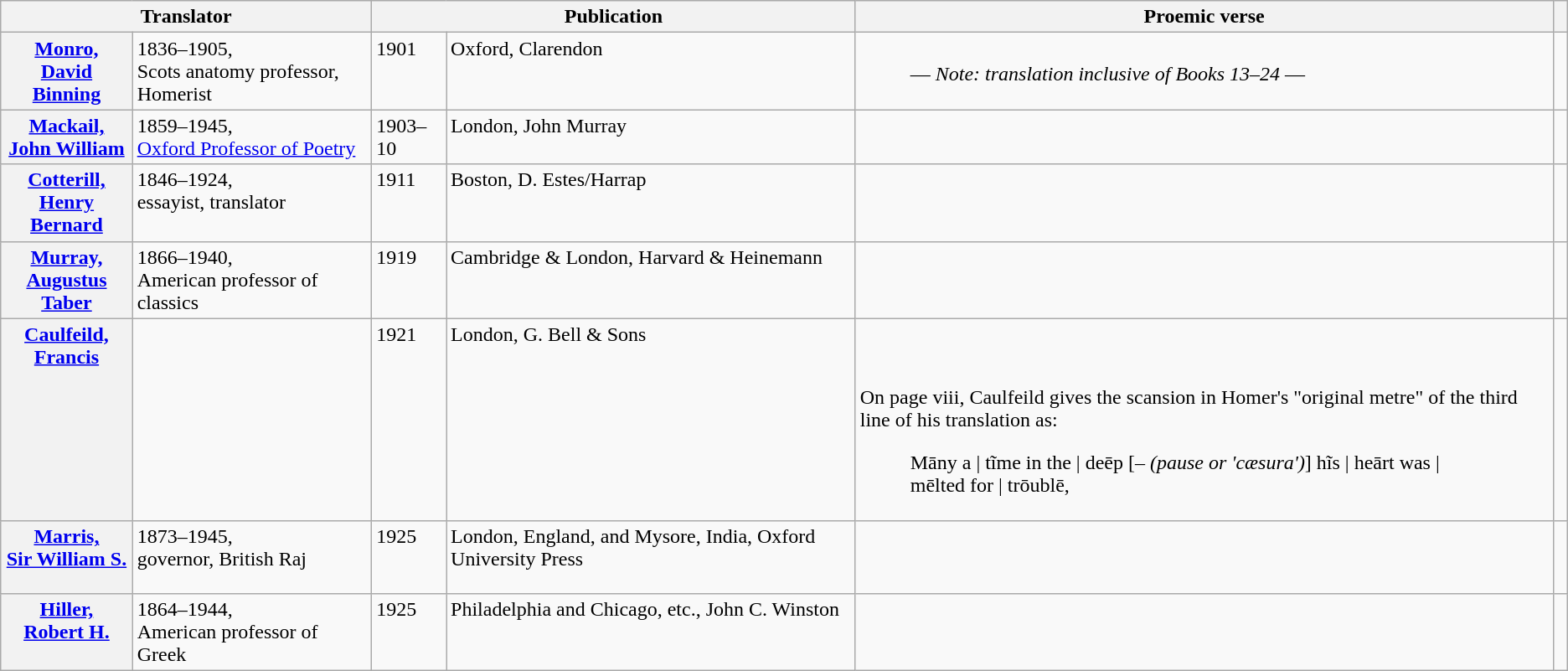<table class="wikitable" ">
<tr>
<th scope="col" colspan="2">Translator</th>
<th scope="col" colspan="2">Publication</th>
<th scope="col">Proemic verse</th>
<th scope="col"></th>
</tr>
<tr valign="top">
<th><a href='#'>Monro,<br>David Binning</a></th>
<td>1836–1905,<br>Scots anatomy professor, Homerist</td>
<td>1901</td>
<td>Oxford, Clarendon</td>
<td style="vertical-align:bottom;"><blockquote> — <em>Note: translation inclusive of  Books 13–24</em> —</blockquote></td>
<td></td>
</tr>
<tr valign="top">
<th><a href='#'>Mackail,<br>John William</a></th>
<td>1859–1945,<br><a href='#'>Oxford Professor of Poetry</a></td>
<td>1903–10</td>
<td>London, John Murray</td>
<td style=white-space:nowrap><br><blockquote></blockquote>
<blockquote></blockquote></td>
<td></td>
</tr>
<tr valign="top">
<th><a href='#'>Cotterill,<br>Henry Bernard</a></th>
<td>1846–1924,<br>essayist, translator</td>
<td>1911</td>
<td>Boston, D. Estes/Harrap</td>
<td><blockquote></blockquote><br><blockquote></blockquote></td>
<td></td>
</tr>
<tr valign="top">
<th><a href='#'>Murray,<br>Augustus Taber</a></th>
<td>1866–1940,<br>American professor of classics</td>
<td>1919</td>
<td>Cambridge & London, Harvard & Heinemann</td>
<td><blockquote></blockquote><br><blockquote></blockquote></td>
<td></td>
</tr>
<tr valign="top">
<th><a href='#'>Caulfeild,<br>Francis</a></th>
<td> </td>
<td>1921</td>
<td>London, G. Bell & Sons</td>
<td><blockquote></blockquote><br><blockquote></blockquote>
On page viii, Caulfeild gives the scansion in Homer's "original metre" of the third line of his translation as:<blockquote>Māny a | tĩme in the | deēp [<em>– (pause or 'cæsura')</em>] hĩs | heārt was | mēlted for | trōublē,</blockquote></td>
<td></td>
</tr>
<tr valign="top">
<th><a href='#'>Marris,<br>Sir William S.</a></th>
<td>1873–1945,<br>governor, British Raj</td>
<td>1925</td>
<td>London, England, and Mysore, India, Oxford University Press</td>
<td><blockquote></blockquote><br><blockquote></blockquote></td>
<td> </td>
</tr>
<tr valign="top">
<th><a href='#'>Hiller,<br>Robert H.</a></th>
<td>1864–1944,<br>American professor of Greek</td>
<td>1925</td>
<td>Philadelphia and Chicago, etc., John C. Winston</td>
<td style=white-space:nowrap><br><blockquote></blockquote>
<blockquote></blockquote></td>
<td></td>
</tr>
</table>
